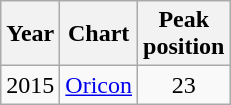<table class="wikitable">
<tr>
<th>Year</th>
<th>Chart</th>
<th>Peak<br>position</th>
</tr>
<tr>
<td>2015</td>
<td><a href='#'>Oricon</a></td>
<td style="text-align:center">23</td>
</tr>
</table>
